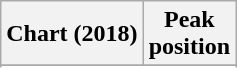<table class="wikitable sortable plainrowheaders">
<tr>
<th scope="col">Chart (2018)</th>
<th scope="col">Peak<br>position</th>
</tr>
<tr>
</tr>
<tr>
</tr>
<tr>
</tr>
<tr>
</tr>
<tr>
</tr>
</table>
